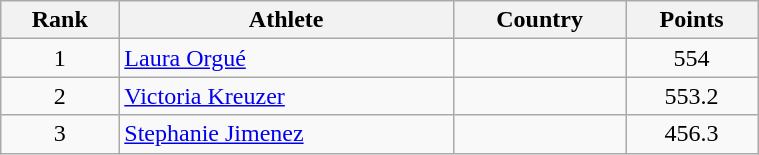<table class="wikitable" width=40% style="font-size:100%; text-align:left;">
<tr>
<th>Rank</th>
<th>Athlete</th>
<th>Country</th>
<th>Points</th>
</tr>
<tr>
<td align=center>1</td>
<td><a href='#'>Laura Orgué</a></td>
<td></td>
<td align=center>554</td>
</tr>
<tr>
<td align=center>2</td>
<td><a href='#'>Victoria Kreuzer</a></td>
<td></td>
<td align=center>553.2</td>
</tr>
<tr>
<td align=center>3</td>
<td><a href='#'>Stephanie Jimenez</a></td>
<td></td>
<td align=center>456.3</td>
</tr>
</table>
